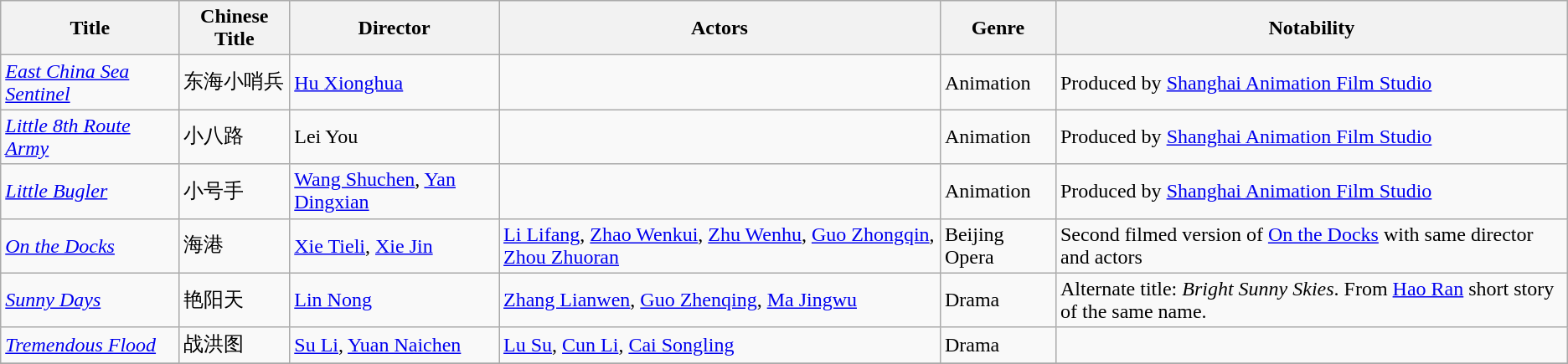<table class="wikitable">
<tr>
<th>Title</th>
<th>Chinese Title</th>
<th>Director</th>
<th>Actors</th>
<th>Genre</th>
<th>Notability</th>
</tr>
<tr>
<td><em><a href='#'>East China Sea Sentinel</a></em></td>
<td>东海小哨兵</td>
<td><a href='#'>Hu Xionghua</a></td>
<td></td>
<td>Animation</td>
<td>Produced by <a href='#'>Shanghai Animation Film Studio</a></td>
</tr>
<tr>
<td><em><a href='#'>Little 8th Route Army</a></em></td>
<td>小八路</td>
<td>Lei You</td>
<td></td>
<td>Animation</td>
<td>Produced by <a href='#'>Shanghai Animation Film Studio</a></td>
</tr>
<tr>
<td><em><a href='#'>Little Bugler</a></em></td>
<td>小号手</td>
<td><a href='#'>Wang Shuchen</a>, <a href='#'>Yan Dingxian</a></td>
<td></td>
<td>Animation</td>
<td>Produced by <a href='#'>Shanghai Animation Film Studio</a></td>
</tr>
<tr>
<td><em><a href='#'>On the Docks</a></em></td>
<td>海港</td>
<td><a href='#'>Xie Tieli</a>, <a href='#'>Xie Jin</a></td>
<td><a href='#'>Li Lifang</a>, <a href='#'>Zhao Wenkui</a>, <a href='#'>Zhu Wenhu</a>, <a href='#'>Guo Zhongqin</a>, <a href='#'>Zhou Zhuoran</a></td>
<td>Beijing Opera</td>
<td>Second filmed version of <a href='#'>On the Docks</a> with same director and actors</td>
</tr>
<tr>
<td><em><a href='#'>Sunny Days</a></em></td>
<td>艳阳天</td>
<td><a href='#'>Lin Nong</a></td>
<td><a href='#'>Zhang Lianwen</a>, <a href='#'>Guo Zhenqing</a>, <a href='#'>Ma Jingwu</a></td>
<td>Drama</td>
<td>Alternate title: <em>Bright Sunny Skies</em>. From <a href='#'>Hao Ran</a> short story of the same name.</td>
</tr>
<tr>
<td><em><a href='#'>Tremendous Flood</a></em></td>
<td>战洪图</td>
<td><a href='#'>Su Li</a>, <a href='#'>Yuan Naichen</a></td>
<td><a href='#'>Lu Su</a>, <a href='#'>Cun Li</a>, <a href='#'>Cai Songling</a></td>
<td>Drama</td>
<td></td>
</tr>
<tr>
</tr>
</table>
